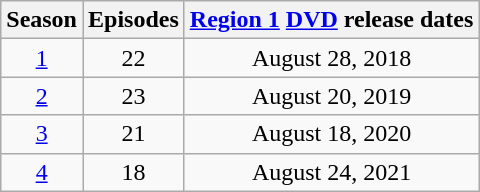<table class="wikitable plainrowheaders" style="text-align: center;">
<tr>
<th scope="col" rowspan="1">Season</th>
<th scope="col" rowspan="1">Episodes</th>
<th scope="col" colspan="1"><a href='#'>Region 1</a> <a href='#'>DVD</a> release dates</th>
</tr>
<tr>
<td scope="row"><a href='#'>1</a></td>
<td>22</td>
<td>August 28, 2018</td>
</tr>
<tr>
<td scope="row"><a href='#'>2</a></td>
<td>23</td>
<td>August 20, 2019</td>
</tr>
<tr>
<td scope="row"><a href='#'>3</a></td>
<td>21</td>
<td>August 18, 2020</td>
</tr>
<tr>
<td scope="row"><a href='#'>4</a></td>
<td>18</td>
<td>August 24, 2021</td>
</tr>
</table>
